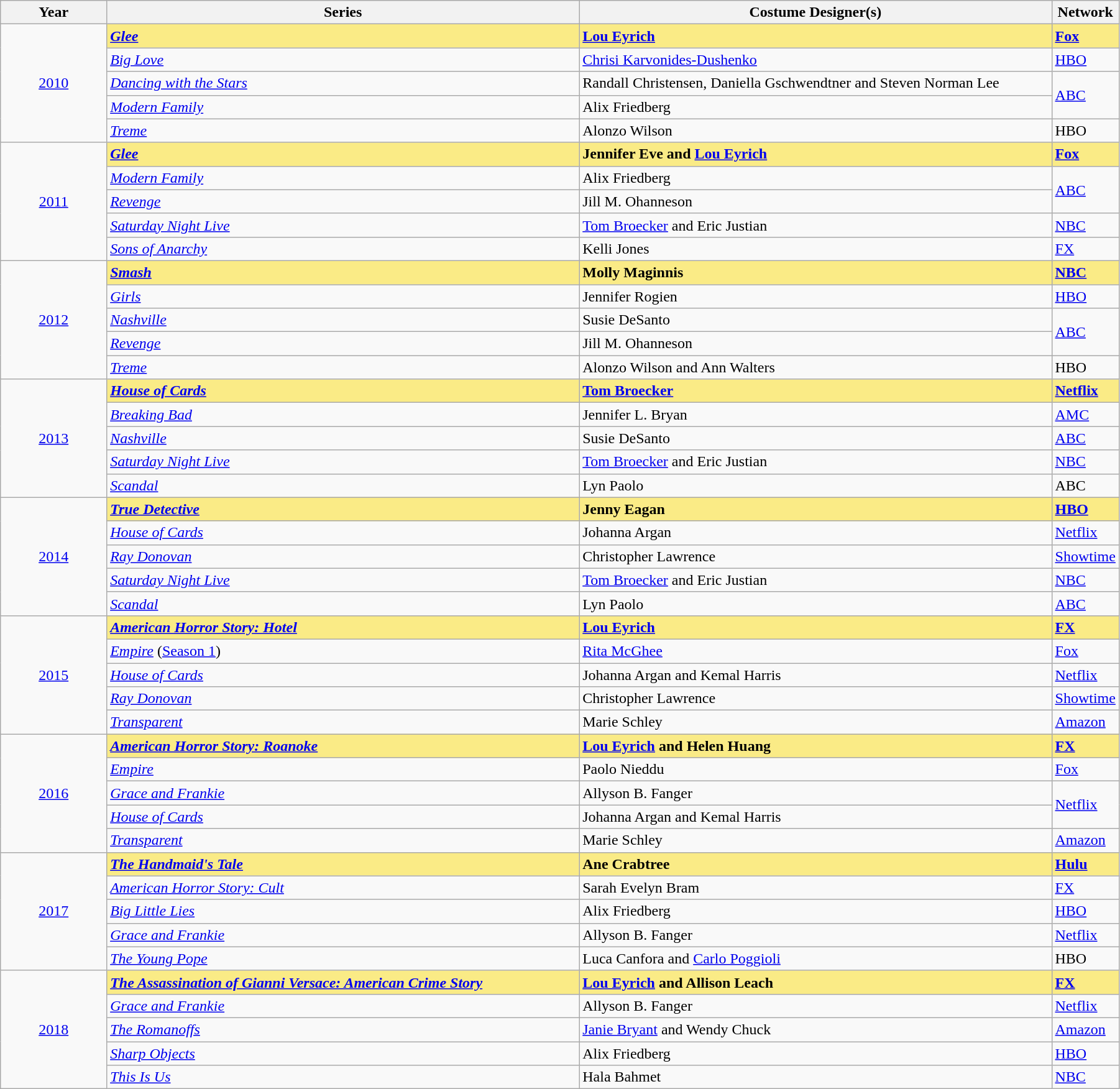<table class="wikitable" width="95%" cellpadding="5">
<tr>
<th width="10%">Year</th>
<th width="45%">Series</th>
<th width="45%">Costume Designer(s)</th>
<th width="8%">Network</th>
</tr>
<tr>
<td rowspan="5" style="text-align:center;"><a href='#'>2010</a><br></td>
<td style="background:#FAEB86;"><strong><em><a href='#'>Glee</a></em></strong></td>
<td style="background:#FAEB86;"><strong><a href='#'>Lou Eyrich</a></strong></td>
<td style="background:#FAEB86;"><strong><a href='#'>Fox</a></strong></td>
</tr>
<tr>
<td><em><a href='#'>Big Love</a></em></td>
<td><a href='#'>Chrisi Karvonides-Dushenko</a></td>
<td><a href='#'>HBO</a></td>
</tr>
<tr>
<td><em><a href='#'>Dancing with the Stars</a></em></td>
<td>Randall Christensen, Daniella Gschwendtner and Steven Norman Lee</td>
<td rowspan="2"><a href='#'>ABC</a></td>
</tr>
<tr>
<td><em><a href='#'>Modern Family</a></em></td>
<td>Alix Friedberg</td>
</tr>
<tr>
<td><em><a href='#'>Treme</a></em></td>
<td>Alonzo Wilson</td>
<td>HBO</td>
</tr>
<tr>
<td rowspan="5" style="text-align:center;"><a href='#'>2011</a><br></td>
<td style="background:#FAEB86;"><strong><em><a href='#'>Glee</a></em></strong></td>
<td style="background:#FAEB86;"><strong>Jennifer Eve and <a href='#'>Lou Eyrich</a></strong></td>
<td style="background:#FAEB86;"><strong><a href='#'>Fox</a></strong></td>
</tr>
<tr>
<td><em><a href='#'>Modern Family</a></em></td>
<td>Alix Friedberg</td>
<td rowspan="2"><a href='#'>ABC</a></td>
</tr>
<tr>
<td><em><a href='#'>Revenge</a></em></td>
<td>Jill M. Ohanneson</td>
</tr>
<tr>
<td><em><a href='#'>Saturday Night Live</a></em></td>
<td><a href='#'>Tom Broecker</a> and Eric Justian</td>
<td><a href='#'>NBC</a></td>
</tr>
<tr>
<td><em><a href='#'>Sons of Anarchy</a></em></td>
<td>Kelli Jones</td>
<td><a href='#'>FX</a></td>
</tr>
<tr>
<td rowspan="5" style="text-align:center;"><a href='#'>2012</a><br></td>
<td style="background:#FAEB86;"><strong><em><a href='#'>Smash</a></em></strong></td>
<td style="background:#FAEB86;"><strong>Molly Maginnis</strong></td>
<td style="background:#FAEB86;"><strong><a href='#'>NBC</a></strong></td>
</tr>
<tr>
<td><em><a href='#'>Girls</a></em></td>
<td>Jennifer Rogien</td>
<td><a href='#'>HBO</a></td>
</tr>
<tr>
<td><em><a href='#'>Nashville</a></em></td>
<td>Susie DeSanto</td>
<td rowspan="2"><a href='#'>ABC</a></td>
</tr>
<tr>
<td><em><a href='#'>Revenge</a></em></td>
<td>Jill M. Ohanneson</td>
</tr>
<tr>
<td><em><a href='#'>Treme</a></em></td>
<td>Alonzo Wilson and Ann Walters</td>
<td>HBO</td>
</tr>
<tr>
<td rowspan="5" style="text-align:center;"><a href='#'>2013</a><br></td>
<td style="background:#FAEB86;"><strong><em><a href='#'>House of Cards</a></em></strong></td>
<td style="background:#FAEB86;"><strong><a href='#'>Tom Broecker</a></strong></td>
<td style="background:#FAEB86;"><strong><a href='#'>Netflix</a></strong></td>
</tr>
<tr>
<td><em><a href='#'>Breaking Bad</a></em></td>
<td>Jennifer L. Bryan</td>
<td><a href='#'>AMC</a></td>
</tr>
<tr>
<td><em><a href='#'>Nashville</a></em></td>
<td>Susie DeSanto</td>
<td><a href='#'>ABC</a></td>
</tr>
<tr>
<td><em><a href='#'>Saturday Night Live</a></em></td>
<td><a href='#'>Tom Broecker</a> and Eric Justian</td>
<td><a href='#'>NBC</a></td>
</tr>
<tr>
<td><em><a href='#'>Scandal</a></em></td>
<td>Lyn Paolo</td>
<td>ABC</td>
</tr>
<tr>
<td rowspan="5" style="text-align:center;"><a href='#'>2014</a><br></td>
<td style="background:#FAEB86;"><strong><em><a href='#'>True Detective</a></em></strong></td>
<td style="background:#FAEB86;"><strong>Jenny Eagan</strong></td>
<td style="background:#FAEB86;"><strong><a href='#'>HBO</a></strong></td>
</tr>
<tr>
<td><em><a href='#'>House of Cards</a></em></td>
<td>Johanna Argan</td>
<td><a href='#'>Netflix</a></td>
</tr>
<tr>
<td><em><a href='#'>Ray Donovan</a></em></td>
<td>Christopher Lawrence</td>
<td><a href='#'>Showtime</a></td>
</tr>
<tr>
<td><em><a href='#'>Saturday Night Live</a></em></td>
<td><a href='#'>Tom Broecker</a> and Eric Justian</td>
<td><a href='#'>NBC</a></td>
</tr>
<tr>
<td><em><a href='#'>Scandal</a></em></td>
<td>Lyn Paolo</td>
<td><a href='#'>ABC</a></td>
</tr>
<tr>
<td rowspan="5" style="text-align:center;"><a href='#'>2015</a><br></td>
<td style="background:#FAEB86;"><strong><em><a href='#'>American Horror Story: Hotel</a></em></strong></td>
<td style="background:#FAEB86;"><strong><a href='#'>Lou Eyrich</a></strong></td>
<td style="background:#FAEB86;"><strong><a href='#'>FX</a></strong></td>
</tr>
<tr>
<td><em><a href='#'>Empire</a></em> (<a href='#'>Season 1</a>)</td>
<td><a href='#'>Rita McGhee</a></td>
<td><a href='#'>Fox</a></td>
</tr>
<tr>
<td><em><a href='#'>House of Cards</a></em></td>
<td>Johanna Argan and Kemal Harris</td>
<td><a href='#'>Netflix</a></td>
</tr>
<tr>
<td><em><a href='#'>Ray Donovan</a></em></td>
<td>Christopher Lawrence</td>
<td><a href='#'>Showtime</a></td>
</tr>
<tr>
<td><em><a href='#'>Transparent</a></em></td>
<td>Marie Schley</td>
<td><a href='#'>Amazon</a></td>
</tr>
<tr>
<td rowspan="5" style="text-align:center;"><a href='#'>2016</a><br></td>
<td style="background:#FAEB86;"><strong><em><a href='#'>American Horror Story: Roanoke</a></em></strong></td>
<td style="background:#FAEB86;"><strong><a href='#'>Lou Eyrich</a> and Helen Huang</strong></td>
<td style="background:#FAEB86;"><strong><a href='#'>FX</a></strong></td>
</tr>
<tr>
<td><em><a href='#'>Empire</a></em></td>
<td>Paolo Nieddu</td>
<td><a href='#'>Fox</a></td>
</tr>
<tr>
<td><em><a href='#'>Grace and Frankie</a></em></td>
<td>Allyson B. Fanger</td>
<td rowspan="2"><a href='#'>Netflix</a></td>
</tr>
<tr>
<td><em><a href='#'>House of Cards</a></em></td>
<td>Johanna Argan and Kemal Harris</td>
</tr>
<tr>
<td><em><a href='#'>Transparent</a></em></td>
<td>Marie Schley</td>
<td><a href='#'>Amazon</a></td>
</tr>
<tr>
<td rowspan="5" style="text-align:center;"><a href='#'>2017</a><br></td>
<td style="background:#FAEB86;"><strong><em><a href='#'>The Handmaid's Tale</a></em></strong></td>
<td style="background:#FAEB86;"><strong>Ane Crabtree</strong></td>
<td style="background:#FAEB86;"><strong><a href='#'>Hulu</a></strong></td>
</tr>
<tr>
<td><em><a href='#'>American Horror Story: Cult</a></em></td>
<td>Sarah Evelyn Bram</td>
<td><a href='#'>FX</a></td>
</tr>
<tr>
<td><em><a href='#'>Big Little Lies</a></em></td>
<td>Alix Friedberg</td>
<td><a href='#'>HBO</a></td>
</tr>
<tr>
<td><em><a href='#'>Grace and Frankie</a></em></td>
<td>Allyson B. Fanger</td>
<td><a href='#'>Netflix</a></td>
</tr>
<tr>
<td><em><a href='#'>The Young Pope</a></em></td>
<td>Luca Canfora and <a href='#'>Carlo Poggioli</a></td>
<td>HBO</td>
</tr>
<tr>
<td rowspan="5" style="text-align:center;"><a href='#'>2018</a><br></td>
<td style="background:#FAEB86;"><strong><em><a href='#'>The Assassination of Gianni Versace: American Crime Story</a></em></strong></td>
<td style="background:#FAEB86;"><strong><a href='#'>Lou Eyrich</a> and Allison Leach</strong></td>
<td style="background:#FAEB86;"><strong><a href='#'>FX</a></strong></td>
</tr>
<tr>
<td><em><a href='#'>Grace and Frankie</a></em></td>
<td>Allyson B. Fanger</td>
<td><a href='#'>Netflix</a></td>
</tr>
<tr>
<td><em><a href='#'>The Romanoffs</a></em></td>
<td><a href='#'>Janie Bryant</a> and Wendy Chuck</td>
<td><a href='#'>Amazon</a></td>
</tr>
<tr>
<td><em><a href='#'>Sharp Objects</a></em></td>
<td>Alix Friedberg</td>
<td><a href='#'>HBO</a></td>
</tr>
<tr>
<td><em><a href='#'>This Is Us</a></em></td>
<td>Hala Bahmet</td>
<td><a href='#'>NBC</a></td>
</tr>
</table>
